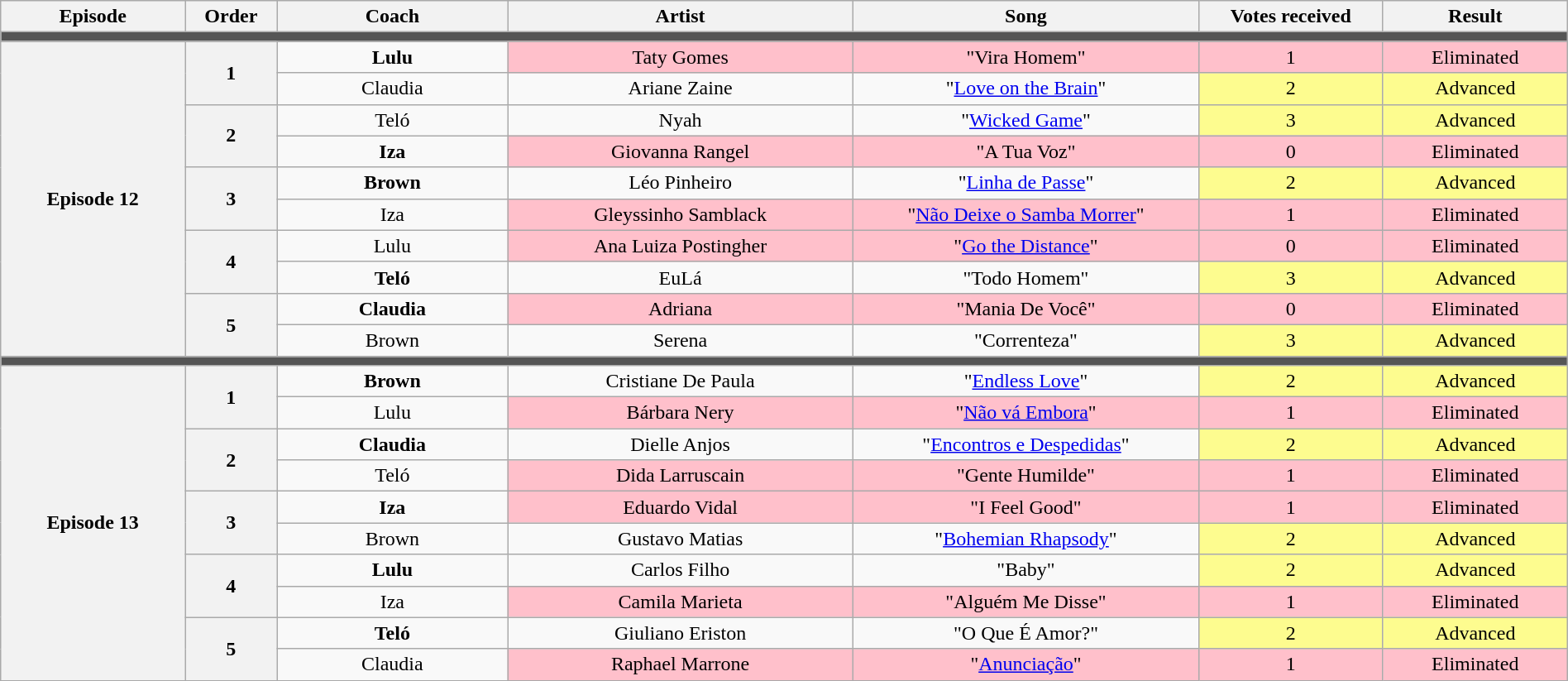<table class="wikitable" style="text-align: center; width:100%">
<tr>
<th style="width:08%">Episode</th>
<th style="width:04%">Order</th>
<th style="width:10%">Coach</th>
<th style="width:15%">Artist</th>
<th style="width:15%">Song</th>
<th style="width:08%">Votes received </th>
<th style="width:08%">Result</th>
</tr>
<tr>
<td colspan="12" style="background:#555"></td>
</tr>
<tr>
<th rowspan="10">Episode 12<br></th>
<th rowspan="2">1</th>
<td><strong>Lulu</strong></td>
<td style="background: pink">Taty Gomes</td>
<td style="background: pink">"Vira Homem"</td>
<td style="background: pink">1</td>
<td style="background: pink">Eliminated</td>
</tr>
<tr>
<td>Claudia</td>
<td>Ariane Zaine</td>
<td>"<a href='#'>Love on the Brain</a>"</td>
<td style="background:#FDFC8F">2</td>
<td style="background:#FDFC8F">Advanced</td>
</tr>
<tr>
<th rowspan="2">2</th>
<td>Teló</td>
<td>Nyah</td>
<td>"<a href='#'>Wicked Game</a>"</td>
<td style="background:#FDFC8F">3</td>
<td style="background:#FDFC8F">Advanced</td>
</tr>
<tr>
<td><strong>Iza</strong></td>
<td style="background:pink">Giovanna Rangel</td>
<td style="background:pink">"A Tua Voz"</td>
<td style="background:pink">0</td>
<td style="background:pink">Eliminated</td>
</tr>
<tr>
<th rowspan="2">3</th>
<td><strong>Brown</strong></td>
<td>Léo Pinheiro</td>
<td>"<a href='#'>Linha de Passe</a>"</td>
<td style="background:#FDFC8F">2</td>
<td style="background:#FDFC8F">Advanced</td>
</tr>
<tr>
<td>Iza</td>
<td style="background:pink">Gleyssinho Samblack</td>
<td style="background:pink">"<a href='#'>Não Deixe o Samba Morrer</a>"</td>
<td style="background:pink">1</td>
<td style="background:pink">Eliminated</td>
</tr>
<tr>
<th rowspan="2">4</th>
<td>Lulu</td>
<td style="background: pink">Ana Luiza Postingher</td>
<td style="background: pink">"<a href='#'>Go the Distance</a>"</td>
<td style="background: pink">0</td>
<td style="background: pink">Eliminated</td>
</tr>
<tr>
<td><strong>Teló</strong></td>
<td>EuLá</td>
<td>"Todo Homem"</td>
<td style="background:#FDFC8F">3</td>
<td style="background:#FDFC8F">Advanced</td>
</tr>
<tr>
<th rowspan="2">5</th>
<td><strong>Claudia</strong></td>
<td style="background: pink">Adriana</td>
<td style="background: pink">"Mania De Você"</td>
<td style="background: pink">0</td>
<td style="background: pink">Eliminated</td>
</tr>
<tr>
<td>Brown</td>
<td>Serena</td>
<td>"Correnteza"</td>
<td style="background:#FDFC8F">3</td>
<td style="background:#FDFC8F">Advanced</td>
</tr>
<tr>
<td colspan="12" style="background:#555"></td>
</tr>
<tr>
<th rowspan="10">Episode 13<br></th>
<th rowspan="2">1</th>
<td><strong>Brown</strong></td>
<td>Cristiane De Paula</td>
<td>"<a href='#'>Endless Love</a>"</td>
<td style="background:#FDFC8F">2</td>
<td style="background:#FDFC8F">Advanced</td>
</tr>
<tr>
<td>Lulu</td>
<td style="background: pink">Bárbara Nery</td>
<td style="background: pink">"<a href='#'>Não vá Embora</a>"</td>
<td style="background: pink">1</td>
<td style="background: pink">Eliminated</td>
</tr>
<tr>
<th rowspan="2">2</th>
<td><strong>Claudia</strong></td>
<td>Dielle Anjos</td>
<td>"<a href='#'>Encontros e Despedidas</a>"</td>
<td style="background:#FDFC8F">2</td>
<td style="background:#FDFC8F">Advanced</td>
</tr>
<tr>
<td>Teló</td>
<td style="background: pink">Dida Larruscain</td>
<td style="background: pink">"Gente Humilde"</td>
<td style="background: pink">1</td>
<td style="background: pink">Eliminated</td>
</tr>
<tr>
<th rowspan="2">3</th>
<td><strong>Iza</strong></td>
<td style="background: pink">Eduardo Vidal</td>
<td style="background: pink">"I Feel Good"</td>
<td style="background: pink">1</td>
<td style="background: pink">Eliminated</td>
</tr>
<tr>
<td>Brown</td>
<td>Gustavo Matias</td>
<td>"<a href='#'>Bohemian Rhapsody</a>"</td>
<td style="background:#FDFC8F">2</td>
<td style="background:#FDFC8F">Advanced</td>
</tr>
<tr>
<th rowspan="2">4</th>
<td><strong>Lulu</strong></td>
<td>Carlos Filho</td>
<td>"Baby"</td>
<td style="background:#FDFC8F">2</td>
<td style="background:#FDFC8F">Advanced</td>
</tr>
<tr>
<td>Iza</td>
<td style="background: pink">Camila Marieta</td>
<td style="background: pink">"Alguém Me Disse"</td>
<td style="background: pink">1</td>
<td style="background: pink">Eliminated</td>
</tr>
<tr>
<th rowspan="2">5</th>
<td><strong>Teló</strong></td>
<td>Giuliano Eriston</td>
<td>"O Que É Amor?"</td>
<td style="background:#FDFC8F">2</td>
<td style="background:#FDFC8F">Advanced</td>
</tr>
<tr>
<td>Claudia</td>
<td style="background: pink">Raphael Marrone</td>
<td style="background: pink">"<a href='#'>Anunciação</a>"</td>
<td style="background: pink">1</td>
<td style="background: pink">Eliminated</td>
</tr>
</table>
